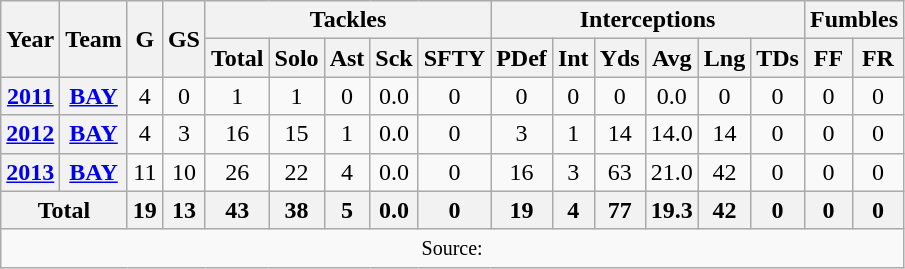<table class="wikitable" style="text-align: center;">
<tr>
<th rowspan=2>Year</th>
<th rowspan=2>Team</th>
<th rowspan=2>G</th>
<th rowspan=2>GS</th>
<th colspan=5>Tackles</th>
<th colspan=6>Interceptions</th>
<th colspan=2>Fumbles</th>
</tr>
<tr>
<th>Total</th>
<th>Solo</th>
<th>Ast</th>
<th>Sck</th>
<th>SFTY</th>
<th>PDef</th>
<th>Int</th>
<th>Yds</th>
<th>Avg</th>
<th>Lng</th>
<th>TDs</th>
<th>FF</th>
<th>FR</th>
</tr>
<tr>
<th><a href='#'>2011</a></th>
<th><a href='#'>BAY</a></th>
<td>4</td>
<td>0</td>
<td>1</td>
<td>1</td>
<td>0</td>
<td>0.0</td>
<td>0</td>
<td>0</td>
<td>0</td>
<td>0</td>
<td>0.0</td>
<td>0</td>
<td>0</td>
<td>0</td>
<td>0</td>
</tr>
<tr>
<th><a href='#'>2012</a></th>
<th><a href='#'>BAY</a></th>
<td>4</td>
<td>3</td>
<td>16</td>
<td>15</td>
<td>1</td>
<td>0.0</td>
<td>0</td>
<td>3</td>
<td>1</td>
<td>14</td>
<td>14.0</td>
<td>14</td>
<td>0</td>
<td>0</td>
<td>0</td>
</tr>
<tr>
<th><a href='#'>2013</a></th>
<th><a href='#'>BAY</a></th>
<td>11</td>
<td>10</td>
<td>26</td>
<td>22</td>
<td>4</td>
<td>0.0</td>
<td>0</td>
<td>16</td>
<td>3</td>
<td>63</td>
<td>21.0</td>
<td>42</td>
<td>0</td>
<td>0</td>
<td>0</td>
</tr>
<tr>
<th colspan=2>Total</th>
<th>19</th>
<th>13</th>
<th>43</th>
<th>38</th>
<th>5</th>
<th>0.0</th>
<th>0</th>
<th>19</th>
<th>4</th>
<th>77</th>
<th>19.3</th>
<th>42</th>
<th>0</th>
<th>0</th>
<th>0</th>
</tr>
<tr>
<td colspan="17"><small>Source:  </small></td>
</tr>
</table>
